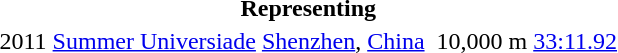<table>
<tr>
<th colspan="6">Representing </th>
</tr>
<tr>
<td>2011</td>
<td><a href='#'>Summer Universiade</a></td>
<td><a href='#'>Shenzhen</a>, <a href='#'>China</a></td>
<td></td>
<td>10,000 m</td>
<td><a href='#'>33:11.92</a></td>
</tr>
</table>
